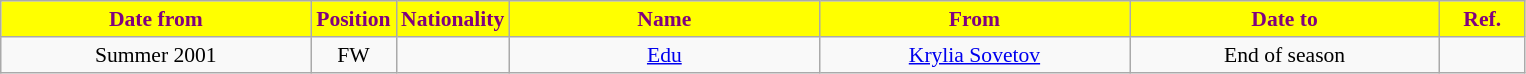<table class="wikitable" style="text-align:center; font-size:90%; ">
<tr>
<th style="background:#ffff00; color:purple; width:200px;">Date from</th>
<th style="background:#ffff00; color:purple; width:50px;">Position</th>
<th style="background:#ffff00; color:purple; width:50px;">Nationality</th>
<th style="background:#ffff00; color:purple; width:200px;">Name</th>
<th style="background:#ffff00; color:purple; width:200px;">From</th>
<th style="background:#ffff00; color:purple; width:200px;">Date to</th>
<th style="background:#ffff00; color:purple; width:50px;">Ref.</th>
</tr>
<tr>
<td>Summer 2001</td>
<td>FW</td>
<td></td>
<td><a href='#'>Edu</a></td>
<td><a href='#'>Krylia Sovetov</a></td>
<td>End of season</td>
<td></td>
</tr>
</table>
